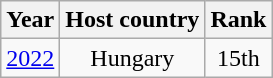<table class="wikitable" style="text-align: center;">
<tr>
<th>Year</th>
<th>Host country</th>
<th>Rank</th>
</tr>
<tr>
<td><a href='#'>2022</a></td>
<td>Hungary</td>
<td>15th</td>
</tr>
</table>
